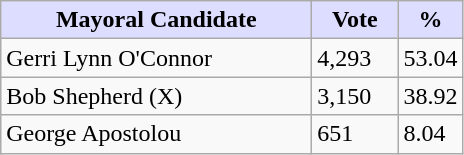<table class="wikitable">
<tr>
<th style="background:#ddf; width:200px;">Mayoral Candidate </th>
<th style="background:#ddf; width:50px;">Vote</th>
<th style="background:#ddf; width:30px;">%</th>
</tr>
<tr>
<td>Gerri Lynn O'Connor</td>
<td>4,293</td>
<td>53.04</td>
</tr>
<tr>
<td>Bob Shepherd (X)</td>
<td>3,150</td>
<td>38.92</td>
</tr>
<tr>
<td>George Apostolou</td>
<td>651</td>
<td>8.04</td>
</tr>
</table>
